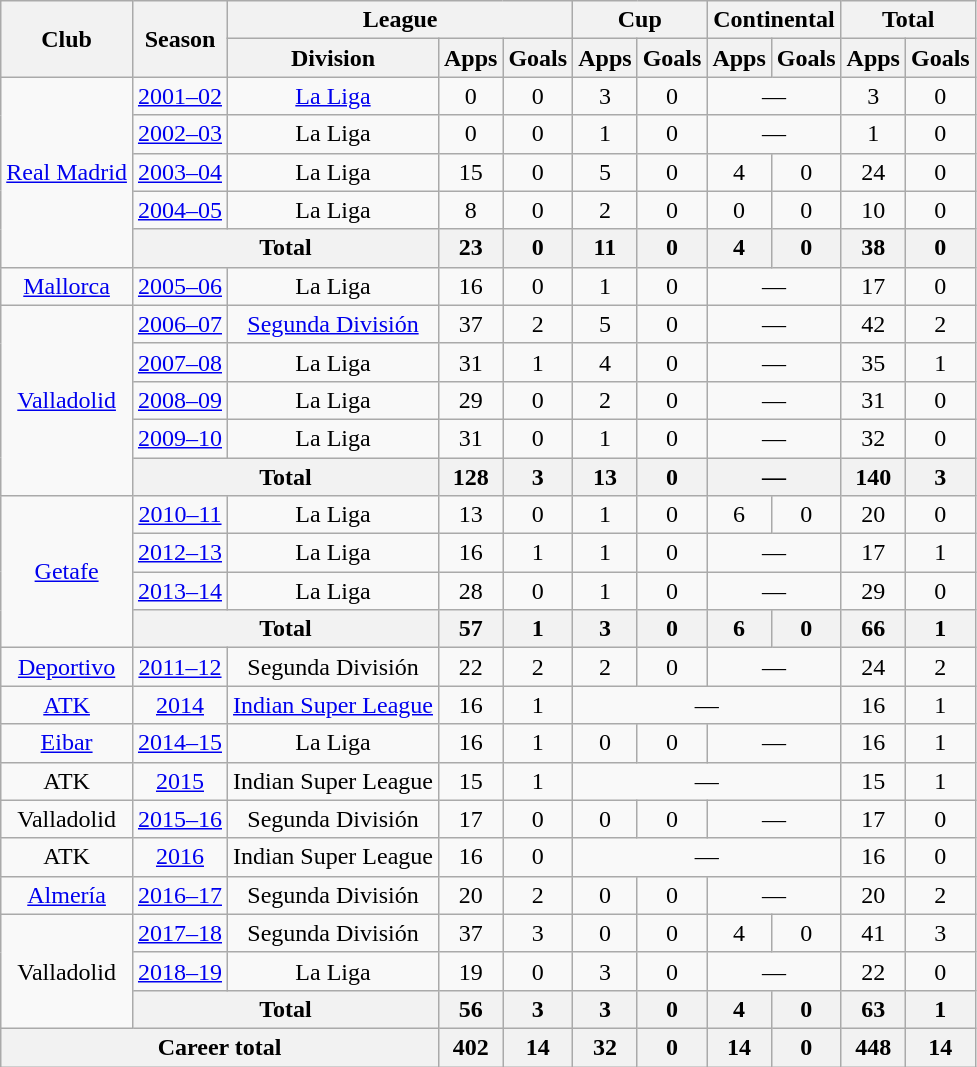<table class="wikitable" style="text-align: center;">
<tr>
<th rowspan="2">Club</th>
<th rowspan="2">Season</th>
<th colspan="3">League</th>
<th colspan="2">Cup</th>
<th colspan="2">Continental</th>
<th colspan="2">Total</th>
</tr>
<tr>
<th>Division</th>
<th>Apps</th>
<th>Goals</th>
<th>Apps</th>
<th>Goals</th>
<th>Apps</th>
<th>Goals</th>
<th>Apps</th>
<th>Goals</th>
</tr>
<tr>
<td rowspan="5"><a href='#'>Real Madrid</a></td>
<td><a href='#'>2001–02</a></td>
<td><a href='#'>La Liga</a></td>
<td>0</td>
<td>0</td>
<td>3</td>
<td>0</td>
<td colspan="2">—</td>
<td>3</td>
<td>0</td>
</tr>
<tr>
<td><a href='#'>2002–03</a></td>
<td>La Liga</td>
<td>0</td>
<td>0</td>
<td>1</td>
<td>0</td>
<td colspan="2">—</td>
<td>1</td>
<td>0</td>
</tr>
<tr>
<td><a href='#'>2003–04</a></td>
<td>La Liga</td>
<td>15</td>
<td>0</td>
<td>5</td>
<td>0</td>
<td>4</td>
<td>0</td>
<td>24</td>
<td>0</td>
</tr>
<tr>
<td><a href='#'>2004–05</a></td>
<td>La Liga</td>
<td>8</td>
<td>0</td>
<td>2</td>
<td>0</td>
<td>0</td>
<td>0</td>
<td>10</td>
<td>0</td>
</tr>
<tr>
<th colspan="2">Total</th>
<th>23</th>
<th>0</th>
<th>11</th>
<th>0</th>
<th>4</th>
<th>0</th>
<th>38</th>
<th>0</th>
</tr>
<tr>
<td rowspan="1"><a href='#'>Mallorca</a></td>
<td><a href='#'>2005–06</a></td>
<td>La Liga</td>
<td>16</td>
<td>0</td>
<td>1</td>
<td>0</td>
<td colspan="2">—</td>
<td>17</td>
<td>0</td>
</tr>
<tr>
<td rowspan="5"><a href='#'>Valladolid</a></td>
<td><a href='#'>2006–07</a></td>
<td><a href='#'>Segunda División</a></td>
<td>37</td>
<td>2</td>
<td>5</td>
<td>0</td>
<td colspan="2">—</td>
<td>42</td>
<td>2</td>
</tr>
<tr>
<td><a href='#'>2007–08</a></td>
<td>La Liga</td>
<td>31</td>
<td>1</td>
<td>4</td>
<td>0</td>
<td colspan="2">—</td>
<td>35</td>
<td>1</td>
</tr>
<tr>
<td><a href='#'>2008–09</a></td>
<td>La Liga</td>
<td>29</td>
<td>0</td>
<td>2</td>
<td>0</td>
<td colspan="2">—</td>
<td>31</td>
<td>0</td>
</tr>
<tr>
<td><a href='#'>2009–10</a></td>
<td>La Liga</td>
<td>31</td>
<td>0</td>
<td>1</td>
<td>0</td>
<td colspan="2">—</td>
<td>32</td>
<td>0</td>
</tr>
<tr>
<th colspan="2">Total</th>
<th>128</th>
<th>3</th>
<th>13</th>
<th>0</th>
<th colspan="2">—</th>
<th>140</th>
<th>3</th>
</tr>
<tr>
<td rowspan="4"><a href='#'>Getafe</a></td>
<td><a href='#'>2010–11</a></td>
<td>La Liga</td>
<td>13</td>
<td>0</td>
<td>1</td>
<td>0</td>
<td>6</td>
<td>0</td>
<td>20</td>
<td>0</td>
</tr>
<tr>
<td><a href='#'>2012–13</a></td>
<td>La Liga</td>
<td>16</td>
<td>1</td>
<td>1</td>
<td>0</td>
<td colspan="2">—</td>
<td>17</td>
<td>1</td>
</tr>
<tr>
<td><a href='#'>2013–14</a></td>
<td>La Liga</td>
<td>28</td>
<td>0</td>
<td>1</td>
<td>0</td>
<td colspan="2">—</td>
<td>29</td>
<td>0</td>
</tr>
<tr>
<th colspan="2">Total</th>
<th>57</th>
<th>1</th>
<th>3</th>
<th>0</th>
<th>6</th>
<th>0</th>
<th>66</th>
<th>1</th>
</tr>
<tr>
<td rowspan="1"><a href='#'>Deportivo</a></td>
<td><a href='#'>2011–12</a></td>
<td>Segunda División</td>
<td>22</td>
<td>2</td>
<td>2</td>
<td>0</td>
<td colspan="2">—</td>
<td>24</td>
<td>2</td>
</tr>
<tr>
<td rowspan="1"><a href='#'>ATK</a></td>
<td><a href='#'>2014</a></td>
<td><a href='#'>Indian Super League</a></td>
<td>16</td>
<td>1</td>
<td colspan="4">—</td>
<td>16</td>
<td>1</td>
</tr>
<tr>
<td rowspan="1"><a href='#'>Eibar</a></td>
<td><a href='#'>2014–15</a></td>
<td>La Liga</td>
<td>16</td>
<td>1</td>
<td>0</td>
<td>0</td>
<td colspan="2">—</td>
<td>16</td>
<td>1</td>
</tr>
<tr>
<td rowspan="1">ATK</td>
<td><a href='#'>2015</a></td>
<td>Indian Super League</td>
<td>15</td>
<td>1</td>
<td colspan="4">—</td>
<td>15</td>
<td>1</td>
</tr>
<tr>
<td rowspan="1">Valladolid</td>
<td><a href='#'>2015–16</a></td>
<td>Segunda División</td>
<td>17</td>
<td>0</td>
<td>0</td>
<td>0</td>
<td colspan="2">—</td>
<td>17</td>
<td>0</td>
</tr>
<tr>
<td rowspan="1">ATK</td>
<td><a href='#'>2016</a></td>
<td>Indian Super League</td>
<td>16</td>
<td>0</td>
<td colspan="4">—</td>
<td>16</td>
<td>0</td>
</tr>
<tr>
<td rowspan="1"><a href='#'>Almería</a></td>
<td><a href='#'>2016–17</a></td>
<td>Segunda División</td>
<td>20</td>
<td>2</td>
<td>0</td>
<td>0</td>
<td colspan="2">—</td>
<td>20</td>
<td>2</td>
</tr>
<tr>
<td rowspan="3">Valladolid</td>
<td><a href='#'>2017–18</a></td>
<td>Segunda División</td>
<td>37</td>
<td>3</td>
<td>0</td>
<td>0</td>
<td>4</td>
<td>0</td>
<td>41</td>
<td>3</td>
</tr>
<tr>
<td><a href='#'>2018–19</a></td>
<td>La Liga</td>
<td>19</td>
<td>0</td>
<td>3</td>
<td>0</td>
<td colspan="2">—</td>
<td>22</td>
<td>0</td>
</tr>
<tr>
<th colspan="2">Total</th>
<th>56</th>
<th>3</th>
<th>3</th>
<th>0</th>
<th>4</th>
<th>0</th>
<th>63</th>
<th>1</th>
</tr>
<tr>
<th colspan="3">Career total</th>
<th>402</th>
<th>14</th>
<th>32</th>
<th>0</th>
<th>14</th>
<th>0</th>
<th>448</th>
<th>14</th>
</tr>
</table>
